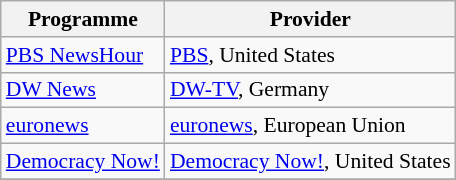<table class="wikitable" style="font-size: 90%;">
<tr>
<th>Programme</th>
<th>Provider</th>
</tr>
<tr>
<td><a href='#'>PBS NewsHour</a></td>
<td><a href='#'>PBS</a>, United States</td>
</tr>
<tr>
<td><a href='#'>DW News</a></td>
<td><a href='#'>DW-TV</a>, Germany</td>
</tr>
<tr>
<td><a href='#'>euronews</a></td>
<td><a href='#'>euronews</a>, European Union</td>
</tr>
<tr>
<td><a href='#'>Democracy Now!</a></td>
<td><a href='#'>Democracy Now!</a>, United States</td>
</tr>
<tr>
</tr>
</table>
